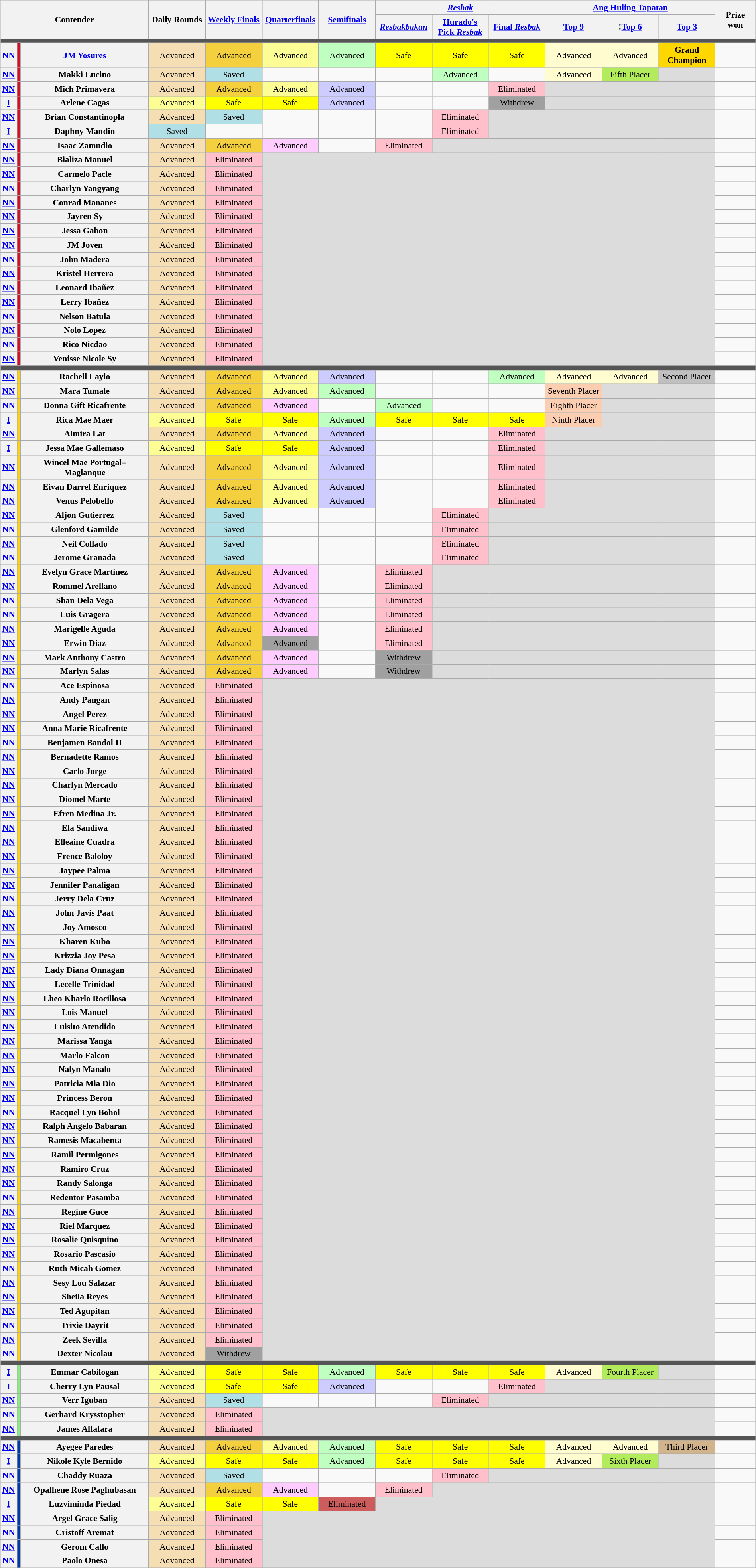<table class="wikitable" style="font-size:90%;width:100%;text-align:center;">
<tr>
<th rowspan="2" colspan="3">Contender</th>
<th rowspan="2" width="7.5%">Daily Rounds</th>
<th rowspan="2" width="7.5%"><a href='#'>Weekly Finals</a></th>
<th rowspan="2" width="7.5%"><a href='#'>Quarterfinals</a></th>
<th rowspan="2" width="7.5%"><a href='#'>Semifinals</a></th>
<th colspan="3"><em><a href='#'>Resbak</a></em></th>
<th colspan="3"><a href='#'>Ang Huling Tapatan</a></th>
<th rowspan="2">Prize won</th>
</tr>
<tr>
<th width="7.5%"><em><a href='#'>Resbakbakan</a></em></th>
<th width="7.5%"><a href='#'>Hurado's Pick <em>Resbak</em></a></th>
<th width="7.5%"><a href='#'>Final <em>Resbak</em></a></th>
<th width="7.5%"><a href='#'>Top 9</a></th>
<th width="7.5%">!<a href='#'>Top 6</a></th>
<th width="7.5%"><a href='#'>Top 3</a></th>
</tr>
<tr>
<td colspan="14" style="background:#555;"></td>
</tr>
<tr>
<th><a href='#'>NN</a></th>
<th style="background:#CE1126"></th>
<th><a href='#'>JM Yosures</a></th>
<td style="background:#F5DEB3">Advanced</td>
<td style="background:#F4D03F">Advanced</td>
<td style="background:#FDFD96">Advanced</td>
<td style="background:#BFFFC0">Advanced</td>
<td style="background:#FFFF00">Safe</td>
<td style="background:#FFFF00">Safe</td>
<td style="background:#FFFF00">Safe</td>
<td style="background:#FFFDD0">Advanced</td>
<td style="background:#FFFDD0">Advanced</td>
<td style="background:#FFD700"><strong>Grand Champion</strong></td>
<td></td>
</tr>
<tr>
<th><a href='#'>NN</a></th>
<th style="background:#CE1126"></th>
<th>Makki Lucino</th>
<td style="background:#F5DEB3">Advanced</td>
<td style="background:#B0E0E6">Saved</td>
<td></td>
<td></td>
<td></td>
<td style="background:#BFFFC0">Advanced</td>
<td></td>
<td style="background:#FFFDD0">Advanced</td>
<td style="background:#B2EC5D">Fifth Placer</td>
<td style="background:#DCDCDC"></td>
<td></td>
</tr>
<tr>
<th><a href='#'>NN</a></th>
<th style="background:#CE1126"></th>
<th>Mich Primavera</th>
<td style="background:#F5DEB3">Advanced</td>
<td style="background:#F4D03F">Advanced</td>
<td style="background:#FDFD96">Advanced</td>
<td style="background:#CCCCFF">Advanced</td>
<td></td>
<td></td>
<td style="background:#FFC0CB">Eliminated</td>
<td colspan="3" style="background:#DCDCDC"></td>
<td></td>
</tr>
<tr>
<th><a href='#'>I</a></th>
<th style="background:#CE1126"></th>
<th>Arlene Cagas</th>
<td style="background:#FDFD96">Advanced</td>
<td style="background:#FFFF00">Safe</td>
<td style="background:#FFFF00">Safe</td>
<td style="background:#CCCCFF">Advanced</td>
<td></td>
<td></td>
<td style="background:#A0A0A0">Withdrew</td>
<td colspan="3" style="background:#DCDCDC"></td>
<td></td>
</tr>
<tr>
<th><a href='#'>NN</a></th>
<th style="background:#CE1126"></th>
<th>Brian Constantinopla</th>
<td style="background:#F5DEB3">Advanced</td>
<td style="background:#B0E0E6">Saved</td>
<td></td>
<td></td>
<td></td>
<td style="background:#FFC0CB">Eliminated</td>
<td colspan="4" style="background:#DCDCDC"></td>
<td></td>
</tr>
<tr>
<th><a href='#'>I</a></th>
<th style="background:#CE1126"></th>
<th>Daphny Mandin</th>
<td style="background:#B0E0E6">Saved</td>
<td></td>
<td></td>
<td></td>
<td></td>
<td style="background:#FFC0CB">Eliminated</td>
<td colspan="4" style="background:#DCDCDC"></td>
<td></td>
</tr>
<tr>
<th><a href='#'>NN</a></th>
<th style="background:#CE1126"></th>
<th>Isaac Zamudio</th>
<td style="background:#F5DEB3">Advanced</td>
<td style="background:#F4D03F">Advanced</td>
<td style="background:#FFCCFF">Advanced</td>
<td></td>
<td style="background:#FFC0CB">Eliminated</td>
<td colspan="5" style="background:#DCDCDC"></td>
<td></td>
</tr>
<tr>
<th><a href='#'>NN</a></th>
<th style="background:#CE1126"></th>
<th>Bializa Manuel</th>
<td style="background:#F5DEB3">Advanced</td>
<td style="background:#FFC0CB">Eliminated</td>
<td colspan="8" rowspan="15" style="background:#DCDCDC"></td>
<td></td>
</tr>
<tr>
<th><a href='#'>NN</a></th>
<th style="background:#CE1126"></th>
<th>Carmelo Pacle</th>
<td style="background:#F5DEB3">Advanced</td>
<td style="background:#FFC0CB">Eliminated</td>
<td></td>
</tr>
<tr>
<th><a href='#'>NN</a></th>
<th style="background:#CE1126"></th>
<th>Charlyn Yangyang</th>
<td style="background:#F5DEB3">Advanced</td>
<td style="background:#FFC0CB">Eliminated</td>
<td></td>
</tr>
<tr>
<th><a href='#'>NN</a></th>
<th style="background:#CE1126"></th>
<th>Conrad Mananes</th>
<td style="background:#F5DEB3">Advanced</td>
<td style="background:#FFC0CB">Eliminated</td>
<td></td>
</tr>
<tr>
<th><a href='#'>NN</a></th>
<th style="background:#CE1126"></th>
<th>Jayren Sy</th>
<td style="background:#F5DEB3">Advanced</td>
<td style="background:#FFC0CB">Eliminated</td>
<td></td>
</tr>
<tr>
<th><a href='#'>NN</a></th>
<th style="background:#CE1126"></th>
<th>Jessa Gabon</th>
<td style="background:#F5DEB3">Advanced</td>
<td style="background:#FFC0CB">Eliminated</td>
<td></td>
</tr>
<tr>
<th><a href='#'>NN</a></th>
<th style="background:#CE1126"></th>
<th>JM Joven</th>
<td style="background:#F5DEB3">Advanced</td>
<td style="background:#FFC0CB">Eliminated</td>
<td></td>
</tr>
<tr>
<th><a href='#'>NN</a></th>
<th style="background:#CE1126"></th>
<th>John Madera</th>
<td style="background:#F5DEB3">Advanced</td>
<td style="background:#FFC0CB">Eliminated</td>
<td></td>
</tr>
<tr>
<th><a href='#'>NN</a></th>
<th style="background:#CE1126"></th>
<th>Kristel Herrera</th>
<td style="background:#F5DEB3">Advanced</td>
<td style="background:#FFC0CB">Eliminated</td>
<td></td>
</tr>
<tr>
<th><a href='#'>NN</a></th>
<th style="background:#CE1126"></th>
<th>Leonard Ibañez</th>
<td style="background:#F5DEB3">Advanced</td>
<td style="background:#FFC0CB">Eliminated</td>
<td></td>
</tr>
<tr>
<th><a href='#'>NN</a></th>
<th style="background:#CE1126"></th>
<th>Lerry Ibañez</th>
<td style="background:#F5DEB3">Advanced</td>
<td style="background:#FFC0CB">Eliminated</td>
<td></td>
</tr>
<tr>
<th><a href='#'>NN</a></th>
<th style="background:#CE1126"></th>
<th>Nelson Batula</th>
<td style="background:#F5DEB3">Advanced</td>
<td style="background:#FFC0CB">Eliminated</td>
<td></td>
</tr>
<tr>
<th><a href='#'>NN</a></th>
<th style="background:#CE1126"></th>
<th>Nolo Lopez</th>
<td style="background:#F5DEB3">Advanced</td>
<td style="background:#FFC0CB">Eliminated</td>
<td></td>
</tr>
<tr>
<th><a href='#'>NN</a></th>
<th style="background:#CE1126"></th>
<th>Rico Nicdao</th>
<td style="background:#F5DEB3">Advanced</td>
<td style="background:#FFC0CB">Eliminated</td>
<td></td>
</tr>
<tr>
<th><a href='#'>NN</a></th>
<th style="background:#CE1126"></th>
<th>Venisse Nicole Sy</th>
<td style="background:#F5DEB3">Advanced</td>
<td style="background:#FFC0CB">Eliminated</td>
<td></td>
</tr>
<tr>
<td colspan="14" style="background:#555;"></td>
</tr>
<tr>
<th><a href='#'>NN</a></th>
<th style="background:#FCD116"></th>
<th>Rachell Laylo</th>
<td style="background:#F5DEB3">Advanced</td>
<td style="background:#F4D03F">Advanced</td>
<td style="background:#FDFD96">Advanced</td>
<td style="background:#CCCCFF">Advanced</td>
<td></td>
<td></td>
<td style="background:#BFFFC0">Advanced</td>
<td style="background:#FFFDD0">Advanced</td>
<td style="background:#FFFDD0">Advanced</td>
<td style="background:#C0C0C0">Second Placer</td>
<td></td>
</tr>
<tr>
<th><a href='#'>NN</a></th>
<th style="background:#FCD116"></th>
<th>Mara Tumale</th>
<td style="background:#F5DEB3">Advanced</td>
<td style="background:#F4D03F">Advanced</td>
<td style="background:#FDFD96">Advanced</td>
<td style="background:#BFFFC0">Advanced</td>
<td></td>
<td></td>
<td></td>
<td style="background:#FBCEB1">Seventh Placer</td>
<td colspan="2" style="background:#DCDCDC"></td>
<td></td>
</tr>
<tr>
<th><a href='#'>NN</a></th>
<th style="background:#FCD116"></th>
<th>Donna Gift Ricafrente</th>
<td style="background:#F5DEB3">Advanced</td>
<td style="background:#F4D03F">Advanced</td>
<td style="background:#FFCCFF">Advanced</td>
<td></td>
<td style="background:#BFFFC0">Advanced</td>
<td></td>
<td></td>
<td style="background:#FBCEB1">Eighth Placer</td>
<td colspan="2" style="background:#DCDCDC"></td>
<td></td>
</tr>
<tr>
<th><a href='#'>I</a></th>
<th style="background:#FCD116"></th>
<th>Rica Mae Maer</th>
<td style="background:#FDFD96">Advanced</td>
<td style="background:#FFFF00">Safe</td>
<td style="background:#FFFF00">Safe</td>
<td style="background:#BFFFC0">Advanced</td>
<td style="background:#FFFF00">Safe</td>
<td style="background:#FFFF00">Safe</td>
<td style="background:#FFFF00">Safe</td>
<td style="background:#FBCEB1">Ninth Placer</td>
<td colspan="2" style="background:#DCDCDC"></td>
<td></td>
</tr>
<tr>
<th><a href='#'>NN</a></th>
<th style="background:#FCD116"></th>
<th>Almira Lat</th>
<td style="background:#F5DEB3">Advanced</td>
<td style="background:#F4D03F">Advanced</td>
<td style="background:#FDFD96">Advanced</td>
<td style="background:#CCCCFF">Advanced</td>
<td></td>
<td></td>
<td style="background:#FFC0CB">Eliminated</td>
<td colspan="3" style="background:#DCDCDC"></td>
<td></td>
</tr>
<tr>
<th><a href='#'>I</a></th>
<th style="background:#FCD116"></th>
<th>Jessa Mae Gallemaso</th>
<td style="background:#FDFD96">Advanced</td>
<td style="background:#FFFF00">Safe</td>
<td style="background:#FFFF00">Safe</td>
<td style="background:#CCCCFF">Advanced</td>
<td></td>
<td></td>
<td style="background:#FFC0CB">Eliminated</td>
<td colspan="3" style="background:#DCDCDC"></td>
<td></td>
</tr>
<tr>
<th><a href='#'>NN</a></th>
<th style="background:#FCD116"></th>
<th>Wincel Mae Portugal–Maglanque</th>
<td style="background:#F5DEB3">Advanced</td>
<td style="background:#F4D03F">Advanced</td>
<td style="background:#FDFD96">Advanced</td>
<td style="background:#CCCCFF">Advanced</td>
<td></td>
<td></td>
<td style="background:#FFC0CB">Eliminated</td>
<td colspan="3" style="background:#DCDCDC"></td>
<td></td>
</tr>
<tr>
<th><a href='#'>NN</a></th>
<th style="background:#FCD116"></th>
<th>Eivan Darrel Enriquez</th>
<td style="background:#F5DEB3">Advanced</td>
<td style="background:#F4D03F">Advanced</td>
<td style="background:#FDFD96">Advanced</td>
<td style="background:#CCCCFF">Advanced</td>
<td></td>
<td></td>
<td style="background:#FFC0CB">Eliminated</td>
<td colspan="3" style="background:#DCDCDC"></td>
<td></td>
</tr>
<tr>
<th><a href='#'>NN</a></th>
<th style="background:#FCD116"></th>
<th>Venus Pelobello</th>
<td style="background:#F5DEB3">Advanced</td>
<td style="background:#F4D03F">Advanced</td>
<td style="background:#FDFD96">Advanced</td>
<td style="background:#CCCCFF">Advanced</td>
<td></td>
<td></td>
<td style="background:#FFC0CB">Eliminated</td>
<td colspan="3" style="background:#DCDCDC"></td>
<td></td>
</tr>
<tr>
<th><a href='#'>NN</a></th>
<th style="background:#FCD116"></th>
<th>Aljon Gutierrez</th>
<td style="background:#F5DEB3">Advanced</td>
<td style="background:#B0E0E6">Saved</td>
<td></td>
<td></td>
<td></td>
<td style="background:#FFC0CB">Eliminated</td>
<td colspan="4" style="background:#DCDCDC"></td>
<td></td>
</tr>
<tr>
<th><a href='#'>NN</a></th>
<th style="background:#FCD116"></th>
<th>Glenford Gamilde</th>
<td style="background:#F5DEB3">Advanced</td>
<td style="background:#B0E0E6">Saved</td>
<td></td>
<td></td>
<td></td>
<td style="background:#FFC0CB">Eliminated</td>
<td colspan="4" style="background:#DCDCDC"></td>
<td></td>
</tr>
<tr>
<th><a href='#'>NN</a></th>
<th style="background:#FCD116"></th>
<th>Neil Collado</th>
<td style="background:#F5DEB3">Advanced</td>
<td style="background:#B0E0E6">Saved</td>
<td></td>
<td></td>
<td></td>
<td style="background:#FFC0CB">Eliminated</td>
<td colspan="4" style="background:#DCDCDC"></td>
<td></td>
</tr>
<tr>
<th><a href='#'>NN</a></th>
<th style="background:#FCD116"></th>
<th>Jerome Granada</th>
<td style="background:#F5DEB3">Advanced</td>
<td style="background:#B0E0E6">Saved</td>
<td></td>
<td></td>
<td></td>
<td style="background:#FFC0CB">Eliminated</td>
<td colspan="4" style="background:#DCDCDC"></td>
<td></td>
</tr>
<tr>
<th><a href='#'>NN</a></th>
<th style="background:#FCD116"></th>
<th>Evelyn Grace Martinez</th>
<td style="background:#F5DEB3">Advanced</td>
<td style="background:#F4D03F">Advanced</td>
<td style="background:#FFCCFF">Advanced</td>
<td></td>
<td style="background:#FFC0CB">Eliminated</td>
<td colspan="5" style="background:#DCDCDC"></td>
<td></td>
</tr>
<tr>
<th><a href='#'>NN</a></th>
<th style="background:#FCD116"></th>
<th>Rommel Arellano</th>
<td style="background:#F5DEB3">Advanced</td>
<td style="background:#F4D03F">Advanced</td>
<td style="background:#FFCCFF">Advanced</td>
<td></td>
<td style="background:#FFC0CB">Eliminated</td>
<td colspan="5" style="background:#DCDCDC"></td>
<td></td>
</tr>
<tr>
<th><a href='#'>NN</a></th>
<th style="background:#FCD116"></th>
<th>Shan Dela Vega</th>
<td style="background:#F5DEB3">Advanced</td>
<td style="background:#F4D03F">Advanced</td>
<td style="background:#FFCCFF">Advanced</td>
<td></td>
<td style="background:#FFC0CB">Eliminated</td>
<td colspan="5" style="background:#DCDCDC"></td>
<td></td>
</tr>
<tr>
<th><a href='#'>NN</a></th>
<th style="background:#FCD116"></th>
<th>Luis Gragera</th>
<td style="background:#F5DEB3">Advanced</td>
<td style="background:#F4D03F">Advanced</td>
<td style="background:#FFCCFF">Advanced</td>
<td></td>
<td style="background:#FFC0CB">Eliminated</td>
<td colspan="5" style="background:#DCDCDC"></td>
<td></td>
</tr>
<tr>
<th><a href='#'>NN</a></th>
<th style="background:#FCD116"></th>
<th>Marigelle Aguda</th>
<td style="background:#F5DEB3">Advanced</td>
<td style="background:#F4D03F">Advanced</td>
<td style="background:#FFCCFF">Advanced</td>
<td></td>
<td style="background:#FFC0CB">Eliminated</td>
<td colspan="5" style="background:#DCDCDC"></td>
<td></td>
</tr>
<tr>
<th><a href='#'>NN</a></th>
<th style="background:#FCD116"></th>
<th>Erwin Diaz</th>
<td style="background:#F5DEB3">Advanced</td>
<td style="background:#F4D03F">Advanced</td>
<td style="background:#A0A0A0">Advanced</td>
<td></td>
<td style="background:#FFC0CB">Eliminated</td>
<td colspan="5" style="background:#DCDCDC"></td>
<td></td>
</tr>
<tr>
<th><a href='#'>NN</a></th>
<th style="background:#FCD116"></th>
<th>Mark Anthony Castro</th>
<td style="background:#F5DEB3">Advanced</td>
<td style="background:#F4D03F">Advanced</td>
<td style="background:#FFCCFF">Advanced</td>
<td></td>
<td style="background:#A0A0A0">Withdrew</td>
<td colspan="5" style="background:#DCDCDC"></td>
<td></td>
</tr>
<tr>
<th><a href='#'>NN</a></th>
<th style="background:#FCD116"></th>
<th>Marlyn Salas</th>
<td style="background:#F5DEB3">Advanced</td>
<td style="background:#F4D03F">Advanced</td>
<td style="background:#FFCCFF">Advanced</td>
<td></td>
<td style="background:#A0A0A0">Withdrew</td>
<td colspan="5" style="background:#DCDCDC"></td>
<td></td>
</tr>
<tr>
<th><a href='#'>NN</a></th>
<th style="background:#FCD116"></th>
<th>Ace Espinosa</th>
<td style="background:#F5DEB3">Advanced</td>
<td style="background:#FFC0CB">Eliminated</td>
<td colspan="8" rowspan="48" style="background:#DCDCDC"></td>
<td></td>
</tr>
<tr>
<th><a href='#'>NN</a></th>
<th style="background:#FCD116"></th>
<th>Andy Pangan</th>
<td style="background:#F5DEB3">Advanced</td>
<td style="background:#FFC0CB">Eliminated</td>
<td></td>
</tr>
<tr>
<th><a href='#'>NN</a></th>
<th style="background:#FCD116"></th>
<th>Angel Perez</th>
<td style="background:#F5DEB3">Advanced</td>
<td style="background:#FFC0CB">Eliminated</td>
<td></td>
</tr>
<tr>
<th><a href='#'>NN</a></th>
<th style="background:#FCD116"></th>
<th>Anna Marie Ricafrente</th>
<td style="background:#F5DEB3">Advanced</td>
<td style="background:#FFC0CB">Eliminated</td>
<td></td>
</tr>
<tr>
<th><a href='#'>NN</a></th>
<th style="background:#FCD116"></th>
<th>Benjamen Bandol II</th>
<td style="background:#F5DEB3">Advanced</td>
<td style="background:#FFC0CB">Eliminated</td>
<td></td>
</tr>
<tr>
<th><a href='#'>NN</a></th>
<th style="background:#FCD116"></th>
<th>Bernadette Ramos</th>
<td style="background:#F5DEB3">Advanced</td>
<td style="background:#FFC0CB">Eliminated</td>
<td></td>
</tr>
<tr>
<th><a href='#'>NN</a></th>
<th style="background:#FCD116"></th>
<th>Carlo Jorge</th>
<td style="background:#F5DEB3">Advanced</td>
<td style="background:#FFC0CB">Eliminated</td>
<td></td>
</tr>
<tr>
<th><a href='#'>NN</a></th>
<th style="background:#FCD116"></th>
<th>Charlyn Mercado</th>
<td style="background:#F5DEB3">Advanced</td>
<td style="background:#FFC0CB">Eliminated</td>
<td></td>
</tr>
<tr>
<th><a href='#'>NN</a></th>
<th style="background:#FCD116"></th>
<th>Diomel Marte</th>
<td style="background:#F5DEB3">Advanced</td>
<td style="background:#FFC0CB">Eliminated</td>
<td></td>
</tr>
<tr>
<th><a href='#'>NN</a></th>
<th style="background:#FCD116"></th>
<th>Efren Medina Jr.</th>
<td style="background:#F5DEB3">Advanced</td>
<td style="background:#FFC0CB">Eliminated</td>
<td></td>
</tr>
<tr>
<th><a href='#'>NN</a></th>
<th style="background:#FCD116"></th>
<th>Ela Sandiwa</th>
<td style="background:#F5DEB3">Advanced</td>
<td style="background:#FFC0CB">Eliminated</td>
<td></td>
</tr>
<tr>
<th><a href='#'>NN</a></th>
<th style="background:#FCD116"></th>
<th>Elleaine Cuadra</th>
<td style="background:#F5DEB3">Advanced</td>
<td style="background:#FFC0CB">Eliminated</td>
<td></td>
</tr>
<tr>
<th><a href='#'>NN</a></th>
<th style="background:#FCD116"></th>
<th>Frence Baloloy</th>
<td style="background:#F5DEB3">Advanced</td>
<td style="background:#FFC0CB">Eliminated</td>
<td></td>
</tr>
<tr>
<th><a href='#'>NN</a></th>
<th style="background:#FCD116"></th>
<th>Jaypee Palma</th>
<td style="background:#F5DEB3">Advanced</td>
<td style="background:#FFC0CB">Eliminated</td>
<td></td>
</tr>
<tr>
<th><a href='#'>NN</a></th>
<th style="background:#FCD116"></th>
<th>Jennifer Panaligan</th>
<td style="background:#F5DEB3">Advanced</td>
<td style="background:#FFC0CB">Eliminated</td>
<td></td>
</tr>
<tr>
<th><a href='#'>NN</a></th>
<th style="background:#FCD116"></th>
<th>Jerry Dela Cruz</th>
<td style="background:#F5DEB3">Advanced</td>
<td style="background:#FFC0CB">Eliminated</td>
<td></td>
</tr>
<tr>
<th><a href='#'>NN</a></th>
<th style="background:#FCD116"></th>
<th>John Javis Paat</th>
<td style="background:#F5DEB3">Advanced</td>
<td style="background:#FFC0CB">Eliminated</td>
<td></td>
</tr>
<tr>
<th><a href='#'>NN</a></th>
<th style="background:#FCD116"></th>
<th>Joy Amosco</th>
<td style="background:#F5DEB3">Advanced</td>
<td style="background:#FFC0CB">Eliminated</td>
<td></td>
</tr>
<tr>
<th><a href='#'>NN</a></th>
<th style="background:#FCD116"></th>
<th>Kharen Kubo</th>
<td style="background:#F5DEB3">Advanced</td>
<td style="background:#FFC0CB">Eliminated</td>
<td></td>
</tr>
<tr>
<th><a href='#'>NN</a></th>
<th style="background:#FCD116"></th>
<th>Krizzia Joy Pesa</th>
<td style="background:#F5DEB3">Advanced</td>
<td style="background:#FFC0CB">Eliminated</td>
<td></td>
</tr>
<tr>
<th><a href='#'>NN</a></th>
<th style="background:#FCD116"></th>
<th>Lady Diana Onnagan</th>
<td style="background:#F5DEB3">Advanced</td>
<td style="background:#FFC0CB">Eliminated</td>
<td></td>
</tr>
<tr>
<th><a href='#'>NN</a></th>
<th style="background:#FCD116"></th>
<th>Lecelle Trinidad</th>
<td style="background:#F5DEB3">Advanced</td>
<td style="background:#FFC0CB">Eliminated</td>
<td></td>
</tr>
<tr>
<th><a href='#'>NN</a></th>
<th style="background:#FCD116"></th>
<th>Lheo Kharlo Rocillosa</th>
<td style="background:#F5DEB3">Advanced</td>
<td style="background:#FFC0CB">Eliminated</td>
<td></td>
</tr>
<tr>
<th><a href='#'>NN</a></th>
<th style="background:#FCD116"></th>
<th>Lois Manuel</th>
<td style="background:#F5DEB3">Advanced</td>
<td style="background:#FFC0CB">Eliminated</td>
<td></td>
</tr>
<tr>
<th><a href='#'>NN</a></th>
<th style="background:#FCD116"></th>
<th>Luisito Atendido</th>
<td style="background:#F5DEB3">Advanced</td>
<td style="background:#FFC0CB">Eliminated</td>
<td></td>
</tr>
<tr>
<th><a href='#'>NN</a></th>
<th style="background:#FCD116"></th>
<th>Marissa Yanga</th>
<td style="background:#F5DEB3">Advanced</td>
<td style="background:#FFC0CB">Eliminated</td>
<td></td>
</tr>
<tr>
<th><a href='#'>NN</a></th>
<th style="background:#FCD116"></th>
<th>Marlo Falcon</th>
<td style="background:#F5DEB3">Advanced</td>
<td style="background:#FFC0CB">Eliminated</td>
<td></td>
</tr>
<tr>
<th><a href='#'>NN</a></th>
<th style="background:#FCD116"></th>
<th>Nalyn Manalo</th>
<td style="background:#F5DEB3">Advanced</td>
<td style="background:#FFC0CB">Eliminated</td>
<td></td>
</tr>
<tr>
<th><a href='#'>NN</a></th>
<th style="background:#FCD116"></th>
<th>Patricia Mia Dio</th>
<td style="background:#F5DEB3">Advanced</td>
<td style="background:#FFC0CB">Eliminated</td>
<td></td>
</tr>
<tr>
<th><a href='#'>NN</a></th>
<th style="background:#FCD116"></th>
<th>Princess Beron</th>
<td style="background:#F5DEB3">Advanced</td>
<td style="background:#FFC0CB">Eliminated</td>
<td></td>
</tr>
<tr>
<th><a href='#'>NN</a></th>
<th style="background:#FCD116"></th>
<th>Racquel Lyn Bohol</th>
<td style="background:#F5DEB3">Advanced</td>
<td style="background:#FFC0CB">Eliminated</td>
<td></td>
</tr>
<tr>
<th><a href='#'>NN</a></th>
<th style="background:#FCD116"></th>
<th>Ralph Angelo Babaran</th>
<td style="background:#F5DEB3">Advanced</td>
<td style="background:#FFC0CB">Eliminated</td>
<td></td>
</tr>
<tr>
<th><a href='#'>NN</a></th>
<th style="background:#FCD116"></th>
<th>Ramesis Macabenta</th>
<td style="background:#F5DEB3">Advanced</td>
<td style="background:#FFC0CB">Eliminated</td>
<td></td>
</tr>
<tr>
<th><a href='#'>NN</a></th>
<th style="background:#FCD116"></th>
<th>Ramil Permigones</th>
<td style="background:#F5DEB3">Advanced</td>
<td style="background:#FFC0CB">Eliminated</td>
<td></td>
</tr>
<tr>
<th><a href='#'>NN</a></th>
<th style="background:#FCD116"></th>
<th>Ramiro Cruz</th>
<td style="background:#F5DEB3">Advanced</td>
<td style="background:#FFC0CB">Eliminated</td>
<td></td>
</tr>
<tr>
<th><a href='#'>NN</a></th>
<th style="background:#FCD116"></th>
<th>Randy Salonga</th>
<td style="background:#F5DEB3">Advanced</td>
<td style="background:#FFC0CB">Eliminated</td>
<td></td>
</tr>
<tr>
<th><a href='#'>NN</a></th>
<th style="background:#FCD116"></th>
<th>Redentor Pasamba</th>
<td style="background:#F5DEB3">Advanced</td>
<td style="background:#FFC0CB">Eliminated</td>
<td></td>
</tr>
<tr>
<th><a href='#'>NN</a></th>
<th style="background:#FCD116"></th>
<th>Regine Guce</th>
<td style="background:#F5DEB3">Advanced</td>
<td style="background:#FFC0CB">Eliminated</td>
<td></td>
</tr>
<tr>
<th><a href='#'>NN</a></th>
<th style="background:#FCD116"></th>
<th>Riel Marquez</th>
<td style="background:#F5DEB3">Advanced</td>
<td style="background:#FFC0CB">Eliminated</td>
<td></td>
</tr>
<tr>
<th><a href='#'>NN</a></th>
<th style="background:#FCD116"></th>
<th>Rosalie Quisquino</th>
<td style="background:#F5DEB3">Advanced</td>
<td style="background:#FFC0CB">Eliminated</td>
<td></td>
</tr>
<tr>
<th><a href='#'>NN</a></th>
<th style="background:#FCD116"></th>
<th>Rosario Pascasio</th>
<td style="background:#F5DEB3">Advanced</td>
<td style="background:#FFC0CB">Eliminated</td>
<td></td>
</tr>
<tr>
<th><a href='#'>NN</a></th>
<th style="background:#FCD116"></th>
<th>Ruth Micah Gomez</th>
<td style="background:#F5DEB3">Advanced</td>
<td style="background:#FFC0CB">Eliminated</td>
<td></td>
</tr>
<tr>
<th><a href='#'>NN</a></th>
<th style="background:#FCD116"></th>
<th>Sesy Lou Salazar</th>
<td style="background:#F5DEB3">Advanced</td>
<td style="background:#FFC0CB">Eliminated</td>
<td></td>
</tr>
<tr>
<th><a href='#'>NN</a></th>
<th style="background:#FCD116"></th>
<th>Sheila Reyes</th>
<td style="background:#F5DEB3">Advanced</td>
<td style="background:#FFC0CB">Eliminated</td>
<td></td>
</tr>
<tr>
<th><a href='#'>NN</a></th>
<th style="background:#FCD116"></th>
<th>Ted Agupitan</th>
<td style="background:#F5DEB3">Advanced</td>
<td style="background:#FFC0CB">Eliminated</td>
<td></td>
</tr>
<tr>
<th><a href='#'>NN</a></th>
<th style="background:#FCD116"></th>
<th>Trixie Dayrit</th>
<td style="background:#F5DEB3">Advanced</td>
<td style="background:#FFC0CB">Eliminated</td>
<td></td>
</tr>
<tr>
<th><a href='#'>NN</a></th>
<th style="background:#FCD116"></th>
<th>Zeek Sevilla</th>
<td style="background:#F5DEB3">Advanced</td>
<td style="background:#FFC0CB">Eliminated</td>
<td></td>
</tr>
<tr>
<th><a href='#'>NN</a></th>
<th style="background:#FCD116"></th>
<th>Dexter Nicolau</th>
<td style="background:#F5DEB3">Advanced</td>
<td style="background:#A0A0A0">Withdrew</td>
<td></td>
</tr>
<tr>
<td colspan="14" style="background:#555;"></td>
</tr>
<tr>
<th><a href='#'>I</a></th>
<th style="background:#8DEB87"></th>
<th>Emmar Cabilogan</th>
<td style="background:#FDFD96">Advanced</td>
<td style="background:#FFFF00">Safe</td>
<td style="background:#FFFF00">Safe</td>
<td style="background:#BFFFC0">Advanced</td>
<td style="background:#FFFF00">Safe</td>
<td style="background:#FFFF00">Safe</td>
<td style="background:#FFFF00">Safe</td>
<td style="background:#FFFDD0">Advanced</td>
<td style="background:#B2EC5D">Fourth Placer</td>
<td style="background:#DCDCDC"></td>
<td></td>
</tr>
<tr>
<th><a href='#'>I</a></th>
<th style="background:#8DEB87"></th>
<th>Cherry Lyn Pausal</th>
<td style="background:#FDFD96">Advanced</td>
<td style="background:#FFFF00">Safe</td>
<td style="background:#FFFF00">Safe</td>
<td style="background:#CCCCFF">Advanced</td>
<td></td>
<td></td>
<td style="background:#FFC0CB">Eliminated</td>
<td colspan="3" style="background:#DCDCDC"></td>
<td></td>
</tr>
<tr>
<th><a href='#'>NN</a></th>
<th style="background:#8DEB87"></th>
<th>Verr Iguban</th>
<td style="background:#F5DEB3">Advanced</td>
<td style="background:#B0E0E6">Saved</td>
<td></td>
<td></td>
<td></td>
<td style="background:#FFC0CB">Eliminated</td>
<td colspan="4" style="background:#DCDCDC"></td>
<td></td>
</tr>
<tr>
<th><a href='#'>NN</a></th>
<th style="background:#8DEB87"></th>
<th>Gerhard Krysstopher</th>
<td style="background:#F5DEB3">Advanced</td>
<td style="background:#FFC0CB">Eliminated</td>
<td colspan="8" rowspan="2" style="background:#DCDCDC"></td>
<td></td>
</tr>
<tr>
<th><a href='#'>NN</a></th>
<th style="background:#8DEB87"></th>
<th>James Alfafara</th>
<td style="background:#F5DEB3">Advanced</td>
<td style="background:#FFC0CB">Eliminated</td>
<td></td>
</tr>
<tr>
<td colspan="14" style="background:#555;"></td>
</tr>
<tr>
<th><a href='#'>NN</a></th>
<th style="background:#0038A8"></th>
<th>Ayegee Paredes</th>
<td style="background:#F5DEB3">Advanced</td>
<td style="background:#F4D03F">Advanced</td>
<td style="background:#FDFD96">Advanced</td>
<td style="background:#BFFFC0">Advanced</td>
<td style="background:#FFFF00">Safe</td>
<td style="background:#FFFF00">Safe</td>
<td style="background:#FFFF00">Safe</td>
<td style="background:#FFFDD0">Advanced</td>
<td style="background:#FFFDD0">Advanced</td>
<td style="background:#D2B48C">Third Placer</td>
<td></td>
</tr>
<tr>
<th><a href='#'>I</a></th>
<th style="background:#0038A8"></th>
<th>Nikole Kyle Bernido</th>
<td style="background:#FDFD96">Advanced</td>
<td style="background:#FFFF00">Safe</td>
<td style="background:#FFFF00">Safe</td>
<td style="background:#BFFFC0">Advanced</td>
<td style="background:#FFFF00">Safe</td>
<td style="background:#FFFF00">Safe</td>
<td style="background:#FFFF00">Safe</td>
<td style="background:#FFFDD0">Advanced</td>
<td style="background:#B2EC5D">Sixth Placer</td>
<td style="background:#DCDCDC"></td>
<td></td>
</tr>
<tr>
<th><a href='#'>NN</a></th>
<th style="background:#0038A8"></th>
<th>Chaddy Ruaza</th>
<td style="background:#F5DEB3">Advanced</td>
<td style="background:#B0E0E6">Saved</td>
<td></td>
<td></td>
<td></td>
<td style="background:#FFC0CB">Eliminated</td>
<td colspan="4" style="background:#DCDCDC"></td>
<td></td>
</tr>
<tr>
<th><a href='#'>NN</a></th>
<th style="background:#0038A8"></th>
<th>Opalhene Rose Paghubasan</th>
<td style="background:#F5DEB3">Advanced</td>
<td style="background:#F4D03F">Advanced</td>
<td style="background:#FFCCFF">Advanced</td>
<td></td>
<td style="background:#FFC0CB">Eliminated</td>
<td colspan="5" style="background:#DCDCDC"></td>
<td></td>
</tr>
<tr>
<th><a href='#'>I</a></th>
<th style="background:#0038A8"></th>
<th>Luzviminda Piedad</th>
<td style="background:#FDFD96">Advanced</td>
<td style="background:#FFFF00">Safe</td>
<td style="background:#FFFF00">Safe</td>
<td style="background:#CD5C5C">Eliminated</td>
<td colspan="6" style="background:#DCDCDC"></td>
<td></td>
</tr>
<tr>
<th><a href='#'>NN</a></th>
<th style="background:#0038A8"></th>
<th>Argel Grace Salig</th>
<td style="background:#F5DEB3">Advanced</td>
<td style="background:#FFC0CB">Eliminated</td>
<td colspan="8" rowspan="4" style="background:#DCDCDC"></td>
<td></td>
</tr>
<tr>
<th><a href='#'>NN</a></th>
<th style="background:#0038A8"></th>
<th>Cristoff Aremat</th>
<td style="background:#F5DEB3">Advanced</td>
<td style="background:#FFC0CB">Eliminated</td>
<td></td>
</tr>
<tr>
<th><a href='#'>NN</a></th>
<th style="background:#0038A8"></th>
<th>Gerom Callo</th>
<td style="background:#F5DEB3">Advanced</td>
<td style="background:#FFC0CB">Eliminated</td>
<td></td>
</tr>
<tr>
<th><a href='#'>NN</a></th>
<th style="background:#0038A8"></th>
<th>Paolo Onesa</th>
<td style="background:#F5DEB3">Advanced</td>
<td style="background:#FFC0CB">Eliminated</td>
<td></td>
</tr>
</table>
